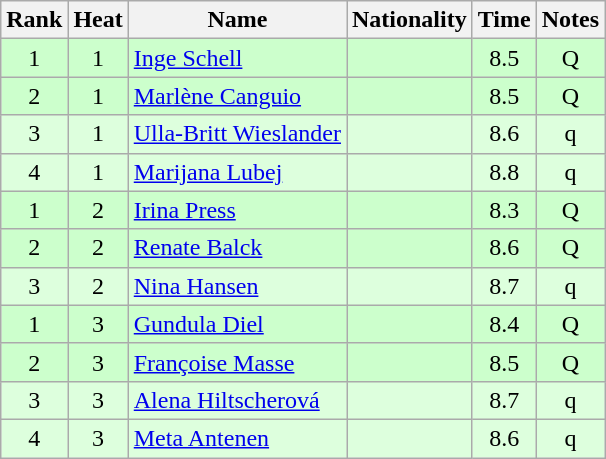<table class="wikitable sortable" style="text-align:center">
<tr>
<th>Rank</th>
<th>Heat</th>
<th>Name</th>
<th>Nationality</th>
<th>Time</th>
<th>Notes</th>
</tr>
<tr bgcolor=ccffcc>
<td>1</td>
<td>1</td>
<td align="left"><a href='#'>Inge Schell</a></td>
<td align=left></td>
<td>8.5</td>
<td>Q</td>
</tr>
<tr bgcolor=ccffcc>
<td>2</td>
<td>1</td>
<td align="left"><a href='#'>Marlène Canguio</a></td>
<td align=left></td>
<td>8.5</td>
<td>Q</td>
</tr>
<tr bgcolor=ddffdd>
<td>3</td>
<td>1</td>
<td align="left"><a href='#'>Ulla-Britt Wieslander</a></td>
<td align=left></td>
<td>8.6</td>
<td>q</td>
</tr>
<tr bgcolor=ddffdd>
<td>4</td>
<td>1</td>
<td align="left"><a href='#'>Marijana Lubej</a></td>
<td align=left></td>
<td>8.8</td>
<td>q</td>
</tr>
<tr bgcolor=ccffcc>
<td>1</td>
<td>2</td>
<td align="left"><a href='#'>Irina Press</a></td>
<td align=left></td>
<td>8.3</td>
<td>Q</td>
</tr>
<tr bgcolor=ccffcc>
<td>2</td>
<td>2</td>
<td align="left"><a href='#'>Renate Balck</a></td>
<td align=left></td>
<td>8.6</td>
<td>Q</td>
</tr>
<tr bgcolor=ddffdd>
<td>3</td>
<td>2</td>
<td align="left"><a href='#'>Nina Hansen</a></td>
<td align=left></td>
<td>8.7</td>
<td>q</td>
</tr>
<tr bgcolor=ccffcc>
<td>1</td>
<td>3</td>
<td align="left"><a href='#'>Gundula Diel</a></td>
<td align=left></td>
<td>8.4</td>
<td>Q</td>
</tr>
<tr bgcolor=ccffcc>
<td>2</td>
<td>3</td>
<td align="left"><a href='#'>Françoise Masse</a></td>
<td align=left></td>
<td>8.5</td>
<td>Q</td>
</tr>
<tr bgcolor=ddffdd>
<td>3</td>
<td>3</td>
<td align="left"><a href='#'>Alena Hiltscherová</a></td>
<td align=left></td>
<td>8.7</td>
<td>q</td>
</tr>
<tr bgcolor=ddffdd>
<td>4</td>
<td>3</td>
<td align="left"><a href='#'>Meta Antenen</a></td>
<td align=left></td>
<td>8.6</td>
<td>q</td>
</tr>
</table>
